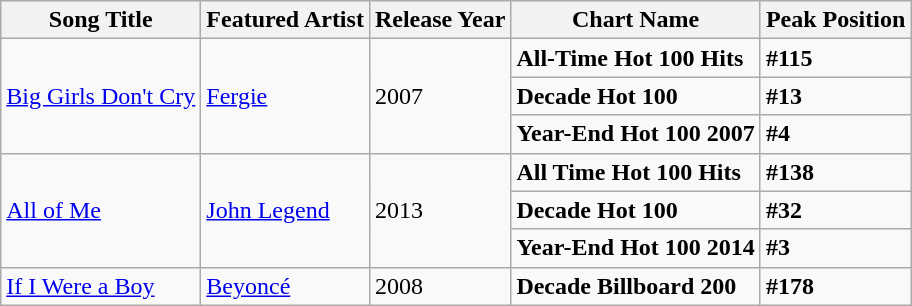<table class="wikitable">
<tr>
<th>Song Title</th>
<th>Featured Artist</th>
<th>Release Year</th>
<th>Chart Name</th>
<th>Peak Position</th>
</tr>
<tr>
<td rowspan="3"><a href='#'>Big Girls Don't Cry</a></td>
<td rowspan="3"><a href='#'>Fergie</a></td>
<td rowspan="3">2007</td>
<td><strong>All-Time Hot 100 Hits</strong></td>
<td><strong>#115</strong></td>
</tr>
<tr>
<td><strong>Decade Hot 100</strong></td>
<td><strong>#13</strong></td>
</tr>
<tr>
<td><strong>Year-End Hot 100 2007</strong></td>
<td><strong>#4</strong></td>
</tr>
<tr>
<td rowspan="3"><a href='#'>All of Me</a></td>
<td rowspan="3"><a href='#'>John Legend</a></td>
<td rowspan="3">2013</td>
<td><strong>All Time Hot 100 Hits</strong></td>
<td><strong>#138</strong></td>
</tr>
<tr>
<td><strong>Decade Hot 100</strong></td>
<td><strong>#32</strong></td>
</tr>
<tr>
<td><strong>Year-End Hot 100 2014</strong></td>
<td><strong>#3</strong></td>
</tr>
<tr>
<td><a href='#'>If I Were a Boy</a></td>
<td><a href='#'>Beyoncé</a></td>
<td>2008</td>
<td><strong>Decade Billboard 200</strong></td>
<td><strong>#178</strong></td>
</tr>
</table>
